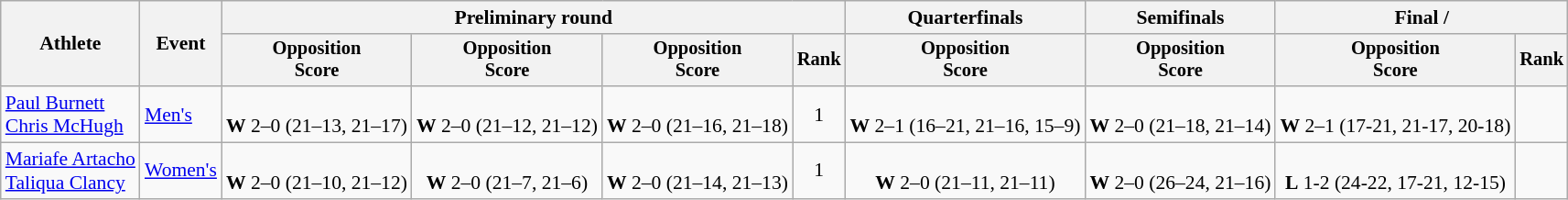<table class=wikitable style=font-size:90%;text-align:center>
<tr>
<th rowspan=2>Athlete</th>
<th rowspan=2>Event</th>
<th colspan=4>Preliminary round</th>
<th>Quarterfinals</th>
<th>Semifinals</th>
<th colspan=2>Final / </th>
</tr>
<tr style=font-size:95%>
<th>Opposition<br>Score</th>
<th>Opposition<br>Score</th>
<th>Opposition<br>Score</th>
<th>Rank</th>
<th>Opposition<br>Score</th>
<th>Opposition<br>Score</th>
<th>Opposition<br>Score</th>
<th>Rank</th>
</tr>
<tr>
<td align=left><a href='#'>Paul Burnett</a> <br><a href='#'>Chris McHugh</a></td>
<td align=left><a href='#'>Men's</a></td>
<td> <br> <strong>W</strong> 2–0 (21–13, 21–17)</td>
<td> <br><strong>W</strong> 2–0 (21–12, 21–12)</td>
<td> <br><strong>W</strong> 2–0 (21–16, 21–18)</td>
<td>1</td>
<td> <br><strong>W</strong> 2–1 (16–21, 21–16, 15–9)</td>
<td> <br><strong>W</strong> 2–0 (21–18, 21–14)</td>
<td> <br><strong>W</strong> 2–1 (17-21, 21-17, 20-18)</td>
<td></td>
</tr>
<tr>
<td align=left><a href='#'>Mariafe Artacho</a><br><a href='#'>Taliqua Clancy</a></td>
<td align=left><a href='#'>Women's</a></td>
<td> <br> <strong>W</strong> 2–0 (21–10, 21–12)</td>
<td> <br> <strong>W</strong> 2–0 (21–7, 21–6)</td>
<td> <br> <strong>W</strong> 2–0 (21–14, 21–13)</td>
<td>1</td>
<td> <br><strong>W</strong> 2–0 (21–11, 21–11)</td>
<td> <br><strong>W</strong> 2–0 (26–24, 21–16)</td>
<td> <br><strong>L</strong> 1-2 (24-22, 17-21, 12-15)</td>
<td></td>
</tr>
</table>
